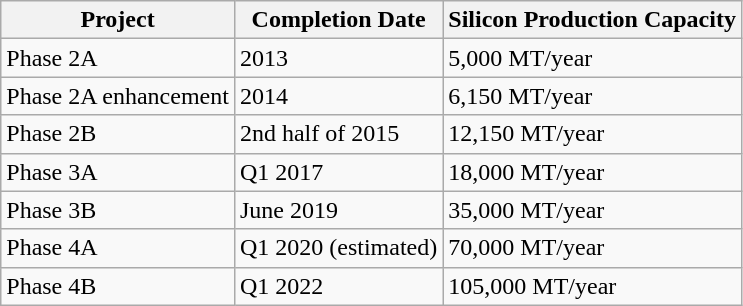<table class="wikitable">
<tr>
<th>Project</th>
<th>Completion Date</th>
<th>Silicon Production Capacity</th>
</tr>
<tr>
<td>Phase 2A</td>
<td>2013</td>
<td>5,000 MT/year</td>
</tr>
<tr>
<td>Phase 2A enhancement</td>
<td>2014</td>
<td>6,150 MT/year</td>
</tr>
<tr>
<td>Phase 2B</td>
<td>2nd half of 2015</td>
<td>12,150 MT/year</td>
</tr>
<tr>
<td>Phase 3A</td>
<td>Q1 2017</td>
<td>18,000 MT/year</td>
</tr>
<tr>
<td>Phase 3B</td>
<td>June 2019</td>
<td>35,000 MT/year</td>
</tr>
<tr>
<td>Phase 4A</td>
<td>Q1 2020 (estimated)</td>
<td>70,000 MT/year</td>
</tr>
<tr>
<td>Phase 4B</td>
<td>Q1 2022</td>
<td>105,000 MT/year</td>
</tr>
</table>
